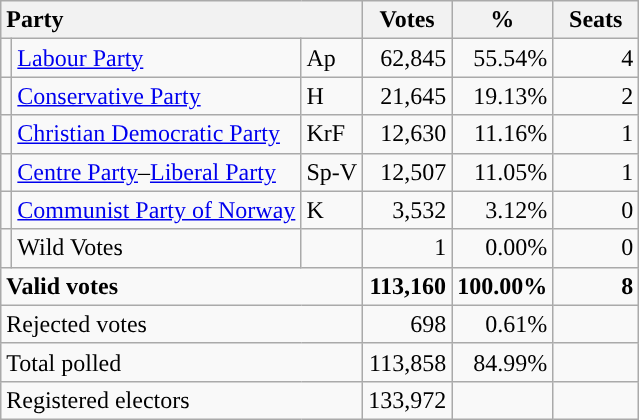<table class="wikitable" border="1" style="text-align:right;">
<tr>
<th style="text-align:left;" colspan=3>Party</th>
<th align=center width="50">Votes</th>
<th align=center width="50">%</th>
<th align=center width="50">Seats</th>
</tr>
<tr>
<td style="color:inherit;background:"></td>
<td align=left><a href='#'>Labour Party</a></td>
<td align=left>Ap</td>
<td>62,845</td>
<td>55.54%</td>
<td>4</td>
</tr>
<tr>
<td style="color:inherit;background:"></td>
<td align=left><a href='#'>Conservative Party</a></td>
<td align=left>H</td>
<td>21,645</td>
<td>19.13%</td>
<td>2</td>
</tr>
<tr>
<td style="color:inherit;background:"></td>
<td align=left><a href='#'>Christian Democratic Party</a></td>
<td align=left>KrF</td>
<td>12,630</td>
<td>11.16%</td>
<td>1</td>
</tr>
<tr>
<td></td>
<td align=left><a href='#'>Centre Party</a>–<a href='#'>Liberal Party</a></td>
<td align=left>Sp-V</td>
<td>12,507</td>
<td>11.05%</td>
<td>1</td>
</tr>
<tr>
<td style="color:inherit;background:"></td>
<td align=left><a href='#'>Communist Party of Norway</a></td>
<td align=left>K</td>
<td>3,532</td>
<td>3.12%</td>
<td>0</td>
</tr>
<tr>
<td></td>
<td align=left>Wild Votes</td>
<td align=left></td>
<td>1</td>
<td>0.00%</td>
<td>0</td>
</tr>
<tr style="font-weight:bold">
<td align=left colspan=3>Valid votes</td>
<td>113,160</td>
<td>100.00%</td>
<td>8</td>
</tr>
<tr>
<td align=left colspan=3>Rejected votes</td>
<td>698</td>
<td>0.61%</td>
<td></td>
</tr>
<tr>
<td align=left colspan=3>Total polled</td>
<td>113,858</td>
<td>84.99%</td>
<td></td>
</tr>
<tr>
<td align=left colspan=3>Registered electors</td>
<td>133,972</td>
<td></td>
<td></td>
</tr>
</table>
